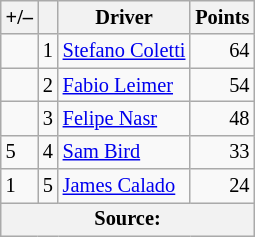<table class="wikitable" style="font-size:85%">
<tr>
<th scope="col">+/–</th>
<th scope="col"></th>
<th scope="col">Driver</th>
<th scope="col">Points</th>
</tr>
<tr>
<td align="left"></td>
<td align="center">1</td>
<td> <a href='#'>Stefano Coletti</a></td>
<td align="right">64</td>
</tr>
<tr>
<td align="left"></td>
<td align="center">2</td>
<td> <a href='#'>Fabio Leimer</a></td>
<td align="right">54</td>
</tr>
<tr>
<td align="left"></td>
<td align="center">3</td>
<td> <a href='#'>Felipe Nasr</a></td>
<td align="right">48</td>
</tr>
<tr>
<td align="left"> 5</td>
<td align="center">4</td>
<td> <a href='#'>Sam Bird</a></td>
<td align="right">33</td>
</tr>
<tr>
<td align="left"> 1</td>
<td align="center">5</td>
<td> <a href='#'>James Calado</a></td>
<td align="right">24</td>
</tr>
<tr>
<th colspan="4">Source:</th>
</tr>
</table>
